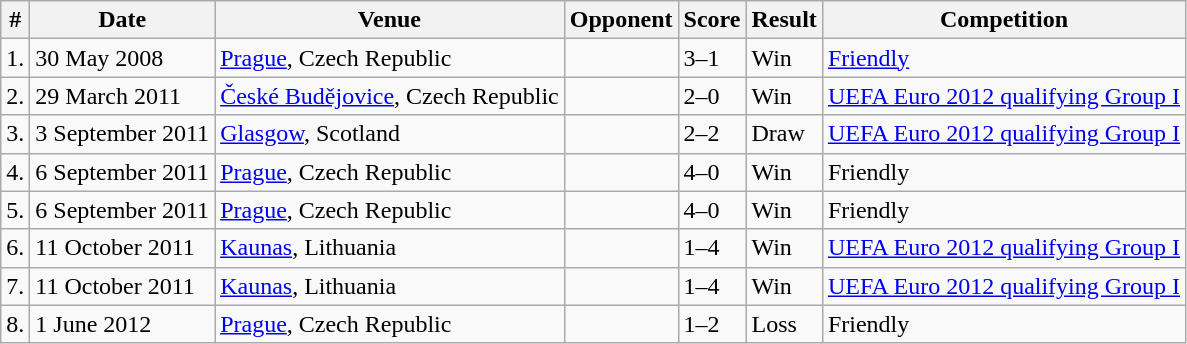<table class="wikitable">
<tr>
<th>#</th>
<th>Date</th>
<th>Venue</th>
<th>Opponent</th>
<th>Score</th>
<th>Result</th>
<th>Competition</th>
</tr>
<tr>
<td>1.</td>
<td>30 May 2008</td>
<td><a href='#'>Prague</a>, Czech Republic</td>
<td></td>
<td>3–1</td>
<td>Win</td>
<td><a href='#'>Friendly</a></td>
</tr>
<tr>
<td>2.</td>
<td>29 March 2011</td>
<td><a href='#'>České Budějovice</a>, Czech Republic</td>
<td></td>
<td>2–0</td>
<td>Win</td>
<td><a href='#'>UEFA Euro 2012 qualifying Group I</a></td>
</tr>
<tr>
<td>3.</td>
<td>3 September 2011</td>
<td><a href='#'>Glasgow</a>, Scotland</td>
<td></td>
<td>2–2</td>
<td>Draw</td>
<td><a href='#'>UEFA Euro 2012 qualifying Group I</a></td>
</tr>
<tr>
<td>4.</td>
<td>6 September 2011</td>
<td><a href='#'>Prague</a>, Czech Republic</td>
<td></td>
<td>4–0</td>
<td>Win</td>
<td>Friendly</td>
</tr>
<tr>
<td>5.</td>
<td>6 September 2011</td>
<td><a href='#'>Prague</a>, Czech Republic</td>
<td></td>
<td>4–0</td>
<td>Win</td>
<td>Friendly</td>
</tr>
<tr>
<td>6.</td>
<td>11 October 2011</td>
<td><a href='#'>Kaunas</a>, Lithuania</td>
<td></td>
<td>1–4</td>
<td>Win</td>
<td><a href='#'>UEFA Euro 2012 qualifying Group I</a></td>
</tr>
<tr>
<td>7.</td>
<td>11 October 2011</td>
<td><a href='#'>Kaunas</a>, Lithuania</td>
<td></td>
<td>1–4</td>
<td>Win</td>
<td><a href='#'>UEFA Euro 2012 qualifying Group I</a></td>
</tr>
<tr>
<td>8.</td>
<td>1 June 2012</td>
<td><a href='#'>Prague</a>, Czech Republic</td>
<td></td>
<td>1–2</td>
<td>Loss</td>
<td>Friendly</td>
</tr>
</table>
